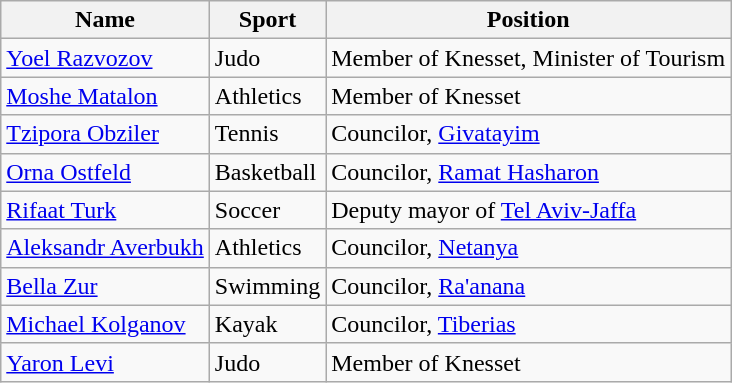<table class="wikitable sortable">
<tr>
<th>Name</th>
<th>Sport</th>
<th>Position</th>
</tr>
<tr>
<td data-sort-value="Razvozov,Yoel"><a href='#'>Yoel Razvozov</a></td>
<td>Judo</td>
<td>Member of Knesset, Minister of Tourism</td>
</tr>
<tr>
<td data-sort-value="Matalon,Moshe"><a href='#'>Moshe Matalon</a></td>
<td>Athletics</td>
<td>Member of Knesset</td>
</tr>
<tr>
<td data-sort-value="Obziler,Tzipora"><a href='#'>Tzipora Obziler</a></td>
<td>Tennis</td>
<td>Councilor, <a href='#'>Givatayim</a></td>
</tr>
<tr>
<td data-sort-value="Ostfeld,Orna"><a href='#'>Orna Ostfeld</a></td>
<td>Basketball</td>
<td>Councilor, <a href='#'>Ramat Hasharon</a></td>
</tr>
<tr>
<td data-sort-value="Turk,Rifaat"><a href='#'>Rifaat Turk</a></td>
<td>Soccer</td>
<td>Deputy mayor of <a href='#'>Tel Aviv-Jaffa</a></td>
</tr>
<tr>
<td data-sort-value="Averbukh,Aleksandr"><a href='#'>Aleksandr Averbukh</a></td>
<td>Athletics</td>
<td>Councilor, <a href='#'>Netanya</a></td>
</tr>
<tr>
<td data-sort-value="Zur,Bella"><a href='#'>Bella Zur</a></td>
<td>Swimming</td>
<td>Councilor, <a href='#'>Ra'anana</a></td>
</tr>
<tr>
<td data-sort-value="Kolganov,Michael"><a href='#'>Michael Kolganov</a></td>
<td>Kayak</td>
<td>Councilor, <a href='#'>Tiberias</a></td>
</tr>
<tr>
<td data-sort-value="Levi,Yaron"><a href='#'>Yaron Levi</a></td>
<td>Judo</td>
<td>Member of Knesset</td>
</tr>
</table>
